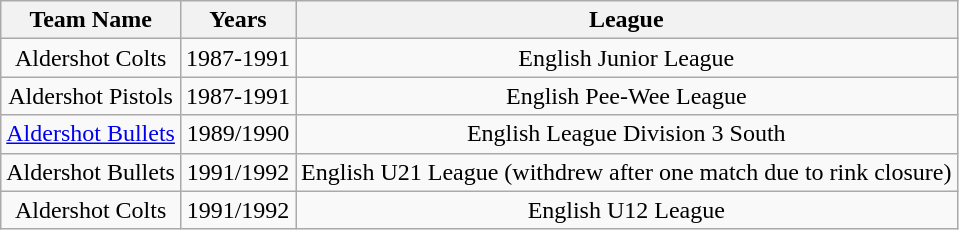<table class="wikitable" style="text-align: center;">
<tr>
<th>Team Name</th>
<th>Years</th>
<th>League</th>
</tr>
<tr>
<td>Aldershot Colts</td>
<td>1987-1991</td>
<td>English Junior League</td>
</tr>
<tr>
<td>Aldershot Pistols</td>
<td>1987-1991</td>
<td>English Pee-Wee League</td>
</tr>
<tr>
<td><a href='#'>Aldershot Bullets</a></td>
<td>1989/1990</td>
<td>English League Division 3 South</td>
</tr>
<tr>
<td>Aldershot Bullets</td>
<td>1991/1992</td>
<td>English U21 League (withdrew after one match due to rink closure)</td>
</tr>
<tr>
<td>Aldershot Colts</td>
<td>1991/1992</td>
<td>English U12 League</td>
</tr>
</table>
